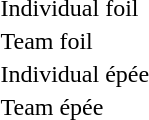<table>
<tr>
<td>Individual foil</td>
<td></td>
<td></td>
<td></td>
</tr>
<tr>
<td>Team foil</td>
<td></td>
<td></td>
<td></td>
</tr>
<tr>
<td>Individual épée</td>
<td></td>
<td></td>
<td></td>
</tr>
<tr>
<td>Team épée</td>
<td></td>
<td></td>
<td></td>
</tr>
</table>
